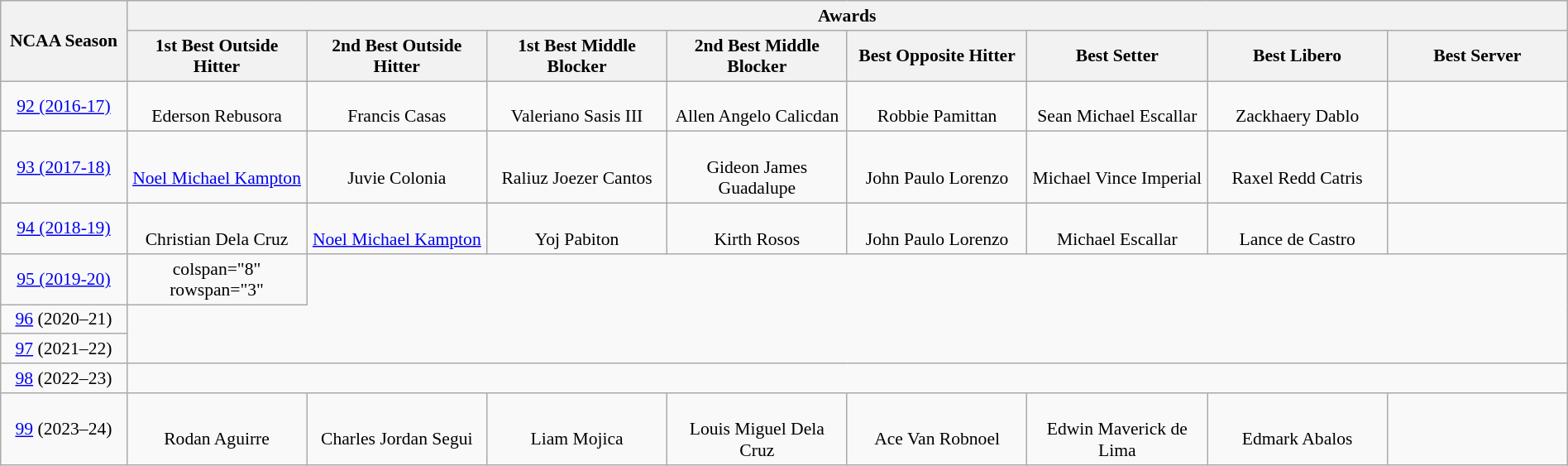<table class="wikitable" width=100% style="font-size:90%; text-align:center;">
<tr>
<th width=7% rowspan=2>NCAA Season</th>
<th colspan=8>Awards</th>
</tr>
<tr>
<th width=10%>1st Best Outside Hitter</th>
<th width=10%>2nd Best Outside Hitter</th>
<th width=10%>1st Best Middle Blocker</th>
<th width=10%>2nd Best Middle Blocker</th>
<th width=10%>Best Opposite Hitter</th>
<th width=10%>Best Setter</th>
<th width=10%>Best Libero</th>
<th width=10%>Best Server</th>
</tr>
<tr>
<td><a href='#'>92 (2016-17)</a></td>
<td><br>Ederson Rebusora</td>
<td><br>Francis Casas</td>
<td><br>Valeriano Sasis III</td>
<td><br>Allen Angelo Calicdan</td>
<td><br>Robbie Pamittan</td>
<td><br>Sean Michael Escallar</td>
<td><br>Zackhaery Dablo</td>
<td></td>
</tr>
<tr>
<td><a href='#'>93 (2017-18)</a></td>
<td><br><a href='#'>Noel Michael Kampton</a></td>
<td><br>Juvie Colonia</td>
<td><br>Raliuz Joezer Cantos</td>
<td><br>Gideon James Guadalupe</td>
<td><br>John Paulo Lorenzo</td>
<td><br>Michael Vince Imperial</td>
<td><br>Raxel Redd Catris</td>
<td></td>
</tr>
<tr>
<td><a href='#'>94 (2018-19)</a></td>
<td><br>Christian Dela Cruz</td>
<td><br><a href='#'>Noel Michael Kampton</a></td>
<td><br>Yoj Pabiton</td>
<td><br>Kirth Rosos</td>
<td><br>John Paulo Lorenzo</td>
<td><br>Michael Escallar</td>
<td><br>Lance de Castro</td>
<td></td>
</tr>
<tr>
<td><a href='#'>95 (2019-20)</a></td>
<td>colspan="8" rowspan="3" </td>
</tr>
<tr>
<td align="center"><a href='#'>96</a> (2020–21)</td>
</tr>
<tr>
<td align="center"><a href='#'>97</a> (2021–22)</td>
</tr>
<tr>
<td align="center"><a href='#'>98</a> (2022–23)</td>
<td colspan="8"></td>
</tr>
<tr>
<td align="center"><a href='#'>99</a> (2023–24)</td>
<td><br> Rodan Aguirre</td>
<td><br> Charles Jordan Segui</td>
<td><br> Liam Mojica</td>
<td><br> Louis Miguel Dela Cruz</td>
<td><br> Ace Van Robnoel</td>
<td><br> Edwin Maverick de Lima</td>
<td><br> Edmark Abalos</td>
<td></td>
</tr>
</table>
